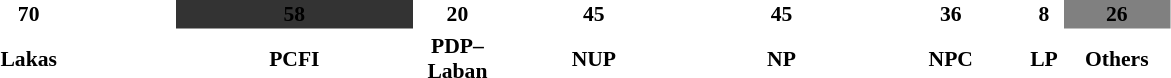<table width=70% style="font-weight:bold; font-size:90%; text-align:center;">
<tr>
</tr>
<tr>
<td width=22.15% bgcolor=>70</td>
<td width=18.35% bgcolor=#333333><span>58</span></td>
<td width=6.33% bgcolor=>20</td>
<td width=14.24% bgcolor=><span>45</span></td>
<td width=14.24% bgcolor=>45</td>
<td width=11.39% bgcolor=><span>36</span></td>
<td width=2.53% bgcolor=>8</td>
<td width=8.23% bgcolor=gray><span>26</span></td>
<td width=1.27></td>
</tr>
<tr>
<td><span><strong>Lakas</strong></span></td>
<td><span><strong>PCFI</strong></span></td>
<td><span><strong>PDP–Laban</strong></span></td>
<td><span><strong>NUP</strong></span></td>
<td><span><strong>NP</strong></span></td>
<td><span><strong>NPC</strong></span></td>
<td><span><strong>LP</strong></span></td>
<td><span><strong>Others</strong></span></td>
<td></td>
</tr>
</table>
